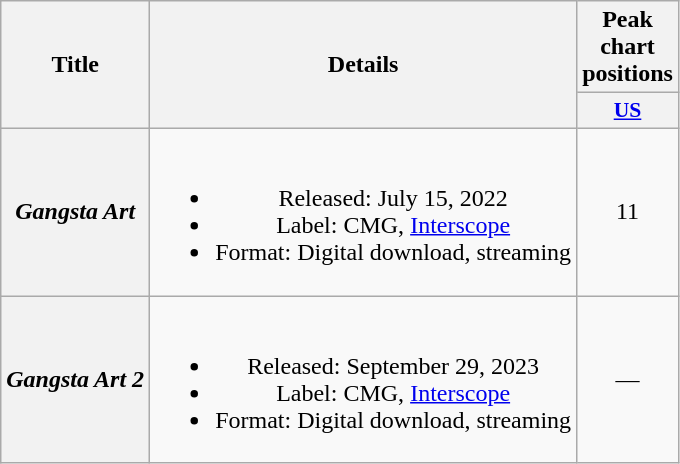<table class="wikitable plainrowheaders" style="text-align:center">
<tr>
<th scope="col" rowspan="2">Title</th>
<th scope="col" rowspan="2">Details</th>
<th scope="col" colspan="1">Peak chart positions</th>
</tr>
<tr>
<th scope="col" style="width:2.5em;font-size:90%;"><a href='#'>US</a><br></th>
</tr>
<tr>
<th scope="row"><em>Gangsta Art</em><br></th>
<td><br><ul><li>Released: July 15, 2022</li><li>Label: CMG, <a href='#'>Interscope</a></li><li>Format: Digital download, streaming</li></ul></td>
<td>11</td>
</tr>
<tr>
<th scope="row"><em>Gangsta Art 2</em><br></th>
<td><br><ul><li>Released: September 29, 2023 </li><li>Label: CMG, <a href='#'>Interscope</a></li><li>Format: Digital download, streaming</li></ul></td>
<td>—</td>
</tr>
</table>
